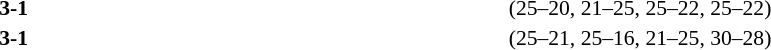<table width=100% cellspacing=1>
<tr>
<th width=20%></th>
<th width=12%></th>
<th width=20%></th>
<th width=33%></th>
<td></td>
</tr>
<tr style=font-size:90%>
<td align=right></td>
<td align=center><strong>3-1</strong></td>
<td></td>
<td>(25–20, 21–25, 25–22, 25–22)</td>
<td></td>
</tr>
<tr style=font-size:90%>
<td align=right></td>
<td align=center><strong>3-1</strong></td>
<td></td>
<td>(25–21, 25–16, 21–25, 30–28)</td>
</tr>
</table>
